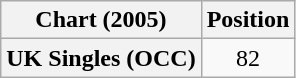<table class="wikitable plainrowheaders" style="text-align:center">
<tr>
<th>Chart (2005)</th>
<th>Position</th>
</tr>
<tr>
<th scope="row">UK Singles (OCC)</th>
<td>82</td>
</tr>
</table>
